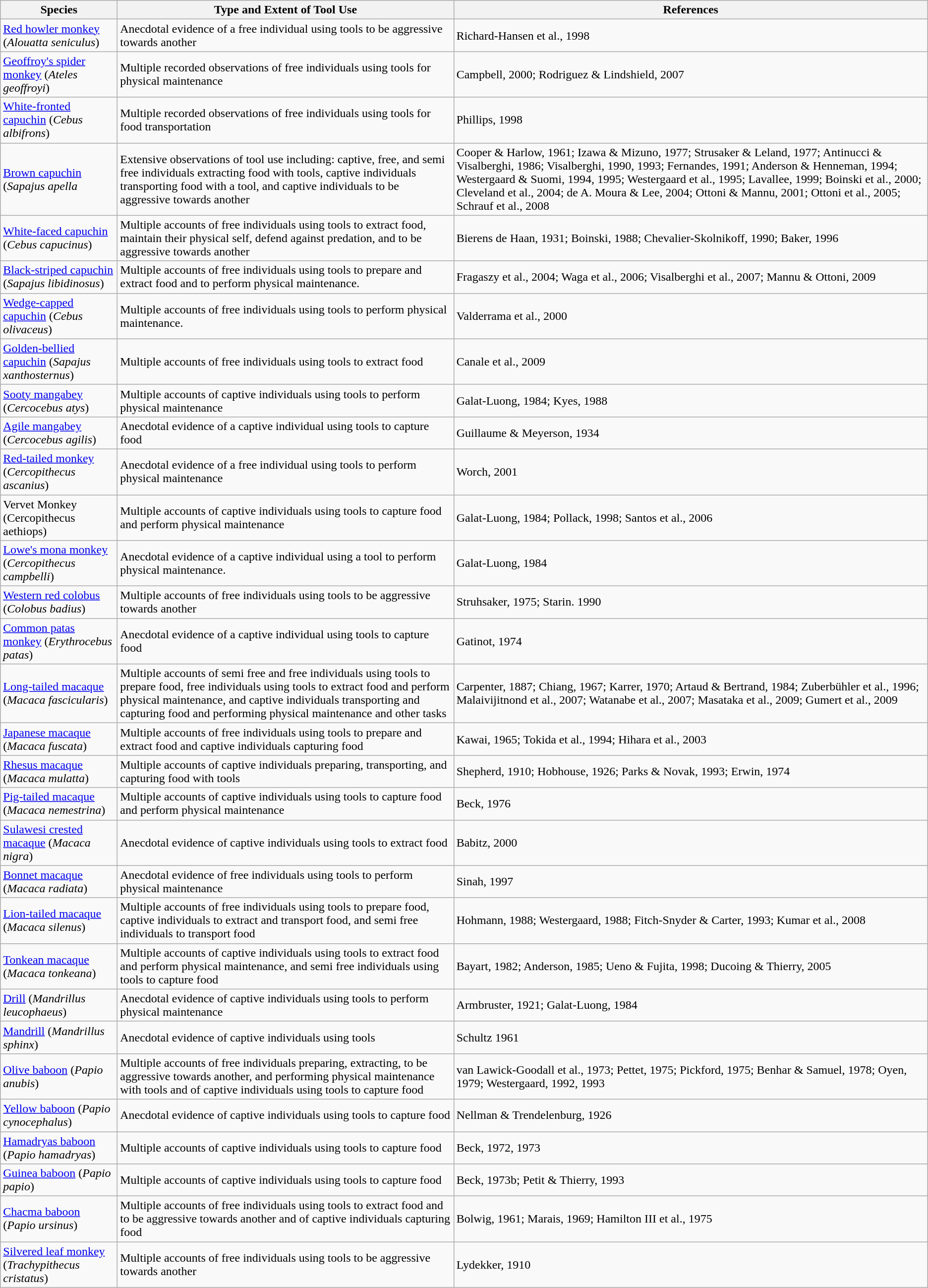<table class="wikitable">
<tr>
<th>Species</th>
<th>Type and Extent of Tool Use</th>
<th>References</th>
</tr>
<tr>
<td><a href='#'>Red howler monkey</a> (<em>Alouatta seniculus</em>)</td>
<td>Anecdotal evidence of a free individual using tools to be aggressive towards another</td>
<td>Richard-Hansen et al., 1998</td>
</tr>
<tr>
<td><a href='#'>Geoffroy's spider monkey</a> (<em>Ateles geoffroyi</em>)</td>
<td>Multiple recorded observations of free individuals using tools for physical maintenance</td>
<td>Campbell, 2000; Rodriguez & Lindshield, 2007</td>
</tr>
<tr>
<td><a href='#'>White-fronted capuchin</a> (<em>Cebus albifrons</em>)</td>
<td>Multiple recorded observations of free individuals using tools for food transportation</td>
<td>Phillips, 1998</td>
</tr>
<tr>
<td><a href='#'>Brown capuchin</a> (<em>Sapajus apella</em></td>
<td>Extensive observations of tool use including: captive, free, and semi free individuals extracting food with tools, captive individuals transporting food with a tool, and captive individuals to be aggressive towards another</td>
<td>Cooper & Harlow, 1961; Izawa & Mizuno, 1977; Strusaker & Leland, 1977; Antinucci & Visalberghi, 1986; Visalberghi, 1990, 1993; Fernandes, 1991; Anderson & Henneman, 1994; Westergaard & Suomi, 1994, 1995; Westergaard et al., 1995; Lavallee, 1999; Boinski et al., 2000; Cleveland et al., 2004; de A. Moura & Lee, 2004; Ottoni & Mannu, 2001; Ottoni et al., 2005; Schrauf et al., 2008</td>
</tr>
<tr>
<td><a href='#'>White-faced capuchin</a> (<em>Cebus capucinus</em>)</td>
<td>Multiple accounts of free individuals using tools to extract food, maintain their physical self, defend against predation, and to be aggressive towards another</td>
<td>Bierens de Haan, 1931; Boinski, 1988; Chevalier-Skolnikoff, 1990; Baker, 1996</td>
</tr>
<tr>
<td><a href='#'>Black-striped capuchin</a> (<em>Sapajus libidinosus</em>)</td>
<td>Multiple accounts of free individuals using tools to prepare and extract food and to perform physical maintenance.</td>
<td>Fragaszy et al., 2004; Waga et al., 2006; Visalberghi et al., 2007; Mannu & Ottoni, 2009</td>
</tr>
<tr>
<td><a href='#'>Wedge-capped capuchin</a> (<em>Cebus olivaceus</em>)</td>
<td>Multiple accounts of free individuals using tools to perform physical maintenance.</td>
<td>Valderrama et al., 2000</td>
</tr>
<tr>
<td><a href='#'>Golden-bellied capuchin</a> (<em>Sapajus xanthosternus</em>)</td>
<td>Multiple accounts of free individuals using tools to extract food</td>
<td>Canale et al., 2009</td>
</tr>
<tr>
<td><a href='#'>Sooty mangabey</a> (<em>Cercocebus atys</em>)</td>
<td>Multiple accounts of captive individuals using tools to perform physical maintenance</td>
<td>Galat-Luong, 1984; Kyes, 1988</td>
</tr>
<tr>
<td><a href='#'>Agile mangabey</a> (<em>Cercocebus agilis</em>)</td>
<td>Anecdotal evidence of a captive individual using tools to capture food</td>
<td>Guillaume & Meyerson, 1934</td>
</tr>
<tr>
<td><a href='#'>Red-tailed monkey</a> (<em>Cercopithecus ascanius</em>)</td>
<td>Anecdotal evidence of a free individual using tools to perform physical maintenance</td>
<td>Worch, 2001</td>
</tr>
<tr>
<td>Vervet Monkey (Cercopithecus aethiops)</td>
<td>Multiple accounts of captive individuals using tools to capture food and perform physical maintenance</td>
<td>Galat-Luong, 1984; Pollack, 1998; Santos et al., 2006</td>
</tr>
<tr>
<td><a href='#'>Lowe's mona monkey</a> (<em>Cercopithecus campbelli</em>)</td>
<td>Anecdotal evidence of a captive individual using a tool to perform physical maintenance.</td>
<td>Galat-Luong, 1984</td>
</tr>
<tr>
<td><a href='#'>Western red colobus</a> (<em>Colobus badius</em>)</td>
<td>Multiple accounts of free individuals using tools to be aggressive towards another</td>
<td>Struhsaker, 1975; Starin. 1990</td>
</tr>
<tr>
<td><a href='#'>Common patas monkey</a> (<em>Erythrocebus patas</em>)</td>
<td>Anecdotal evidence of a captive individual using tools to capture food</td>
<td>Gatinot, 1974</td>
</tr>
<tr>
<td><a href='#'>Long-tailed macaque</a> (<em>Macaca fascicularis</em>)</td>
<td>Multiple accounts of semi free and free individuals using tools to prepare food, free individuals using tools to extract food and perform physical maintenance, and captive individuals transporting and capturing food and performing physical maintenance and other tasks</td>
<td>Carpenter, 1887; Chiang, 1967; Karrer, 1970; Artaud & Bertrand, 1984; Zuberbühler et al., 1996; Malaivijitnond et al., 2007; Watanabe et al., 2007; Masataka et al., 2009; Gumert et al., 2009</td>
</tr>
<tr>
<td><a href='#'>Japanese macaque</a> (<em>Macaca fuscata</em>)</td>
<td>Multiple accounts of free individuals using tools to prepare and extract food and captive individuals capturing food</td>
<td>Kawai, 1965; Tokida et al., 1994; Hihara et al., 2003</td>
</tr>
<tr>
<td><a href='#'>Rhesus macaque</a> (<em>Macaca mulatta</em>)</td>
<td>Multiple accounts of captive individuals preparing, transporting, and capturing food with tools</td>
<td>Shepherd, 1910; Hobhouse, 1926; Parks & Novak, 1993; Erwin, 1974</td>
</tr>
<tr>
<td><a href='#'>Pig-tailed macaque</a> (<em>Macaca nemestrina</em>)</td>
<td>Multiple accounts of captive individuals using tools to capture food and perform physical maintenance</td>
<td>Beck, 1976</td>
</tr>
<tr>
<td><a href='#'>Sulawesi crested macaque</a> (<em>Macaca nigra</em>)</td>
<td>Anecdotal evidence of captive individuals using tools to extract food</td>
<td>Babitz, 2000</td>
</tr>
<tr>
<td><a href='#'>Bonnet macaque</a> (<em>Macaca radiata</em>)</td>
<td>Anecdotal evidence of free individuals using tools to perform physical maintenance</td>
<td>Sinah, 1997</td>
</tr>
<tr>
<td><a href='#'>Lion-tailed macaque</a> (<em>Macaca silenus</em>)</td>
<td>Multiple accounts of free individuals using tools to prepare food, captive individuals to extract and transport food, and semi free individuals to transport food</td>
<td>Hohmann, 1988; Westergaard, 1988; Fitch-Snyder & Carter, 1993; Kumar et al., 2008</td>
</tr>
<tr>
<td><a href='#'>Tonkean macaque</a> (<em>Macaca tonkeana</em>)</td>
<td>Multiple accounts of captive individuals using tools to extract food and perform physical maintenance, and semi free individuals using tools to capture food</td>
<td>Bayart, 1982; Anderson, 1985; Ueno & Fujita, 1998; Ducoing & Thierry, 2005</td>
</tr>
<tr>
<td><a href='#'>Drill</a> (<em>Mandrillus leucophaeus</em>)</td>
<td>Anecdotal evidence of captive individuals using tools to perform physical maintenance</td>
<td>Armbruster, 1921; Galat-Luong, 1984</td>
</tr>
<tr>
<td><a href='#'>Mandrill</a> (<em>Mandrillus sphinx</em>)</td>
<td>Anecdotal evidence of captive individuals using tools</td>
<td>Schultz 1961</td>
</tr>
<tr>
<td><a href='#'>Olive baboon</a> (<em>Papio anubis</em>)</td>
<td>Multiple accounts of free individuals preparing, extracting, to be aggressive towards another, and performing physical maintenance with tools and of captive individuals using tools to capture food</td>
<td>van Lawick-Goodall et al., 1973; Pettet, 1975; Pickford, 1975; Benhar & Samuel, 1978; Oyen, 1979; Westergaard, 1992, 1993</td>
</tr>
<tr>
<td><a href='#'>Yellow baboon</a> (<em>Papio cynocephalus</em>)</td>
<td>Anecdotal evidence of captive individuals using tools to capture food</td>
<td>Nellman & Trendelenburg, 1926</td>
</tr>
<tr>
<td><a href='#'>Hamadryas baboon</a> (<em>Papio hamadryas</em>)</td>
<td>Multiple accounts of captive individuals using tools to capture food</td>
<td>Beck, 1972, 1973</td>
</tr>
<tr>
<td><a href='#'>Guinea baboon</a> (<em>Papio papio</em>)</td>
<td>Multiple accounts of captive individuals using tools to capture food</td>
<td>Beck, 1973b; Petit & Thierry, 1993</td>
</tr>
<tr>
<td><a href='#'>Chacma baboon</a> (<em>Papio ursinus</em>)</td>
<td>Multiple accounts of free individuals using tools to extract food and to be aggressive towards another and of captive individuals capturing food</td>
<td>Bolwig, 1961; Marais, 1969; Hamilton III et al., 1975</td>
</tr>
<tr>
<td><a href='#'>Silvered leaf monkey</a> (<em>Trachypithecus cristatus</em>)</td>
<td>Multiple accounts of free individuals using tools to be aggressive towards another</td>
<td>Lydekker, 1910</td>
</tr>
</table>
